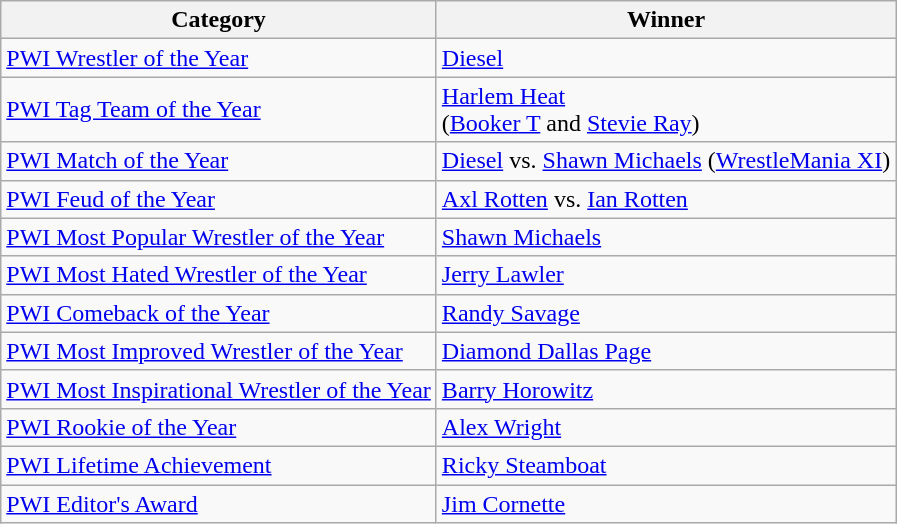<table class="wikitable">
<tr>
<th>Category</th>
<th>Winner</th>
</tr>
<tr>
<td><a href='#'>PWI Wrestler of the Year</a></td>
<td><a href='#'>Diesel</a></td>
</tr>
<tr>
<td><a href='#'>PWI Tag Team of the Year</a></td>
<td><a href='#'>Harlem Heat</a><br>(<a href='#'>Booker T</a> and <a href='#'>Stevie Ray</a>)</td>
</tr>
<tr>
<td><a href='#'>PWI Match of the Year</a></td>
<td><a href='#'>Diesel</a> vs. <a href='#'>Shawn Michaels</a> (<a href='#'>WrestleMania XI</a>)</td>
</tr>
<tr>
<td><a href='#'>PWI Feud of the Year</a></td>
<td><a href='#'>Axl Rotten</a> vs. <a href='#'>Ian Rotten</a></td>
</tr>
<tr>
<td><a href='#'>PWI Most Popular Wrestler of the Year</a></td>
<td><a href='#'>Shawn Michaels</a></td>
</tr>
<tr>
<td><a href='#'>PWI Most Hated Wrestler of the Year</a></td>
<td><a href='#'>Jerry Lawler</a></td>
</tr>
<tr>
<td><a href='#'>PWI Comeback of the Year</a></td>
<td><a href='#'>Randy Savage</a></td>
</tr>
<tr>
<td><a href='#'>PWI Most Improved Wrestler of the Year</a></td>
<td><a href='#'>Diamond Dallas Page</a></td>
</tr>
<tr>
<td><a href='#'>PWI Most Inspirational Wrestler of the Year</a></td>
<td><a href='#'>Barry Horowitz</a></td>
</tr>
<tr>
<td><a href='#'>PWI Rookie of the Year</a></td>
<td><a href='#'>Alex Wright</a></td>
</tr>
<tr>
<td><a href='#'>PWI Lifetime Achievement</a></td>
<td><a href='#'>Ricky Steamboat</a></td>
</tr>
<tr>
<td><a href='#'>PWI Editor's Award</a></td>
<td><a href='#'>Jim Cornette</a></td>
</tr>
</table>
